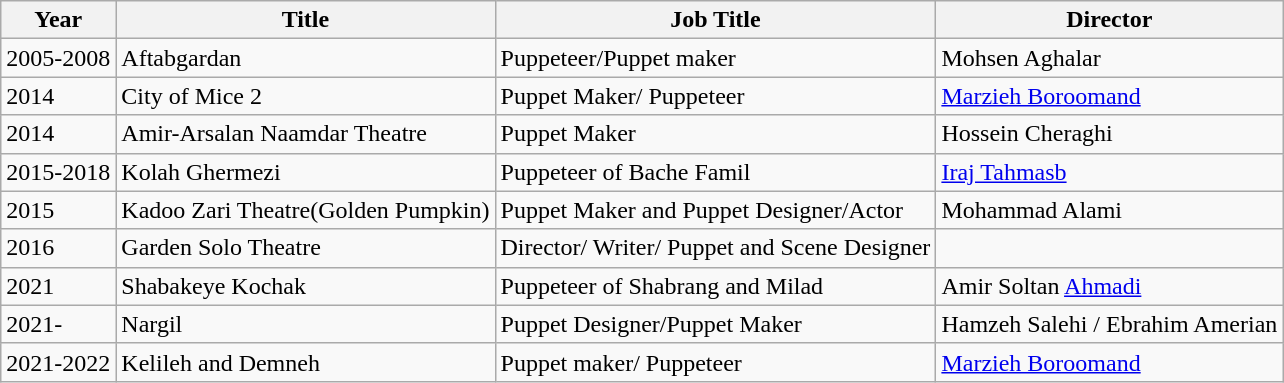<table class="wikitable">
<tr>
<th>Year</th>
<th>Title</th>
<th>Job Title</th>
<th>Director</th>
</tr>
<tr>
<td>2005-2008</td>
<td>Aftabgardan</td>
<td>Puppeteer/Puppet maker</td>
<td>Mohsen Aghalar</td>
</tr>
<tr>
<td>2014</td>
<td>City of Mice 2</td>
<td>Puppet Maker/ Puppeteer</td>
<td><a href='#'>Marzieh Boroomand</a></td>
</tr>
<tr>
<td>2014</td>
<td>Amir-Arsalan Naamdar  Theatre</td>
<td>Puppet Maker</td>
<td>Hossein Cheraghi</td>
</tr>
<tr>
<td>2015-2018</td>
<td>Kolah Ghermezi </td>
<td>Puppeteer of Bache Famil</td>
<td><a href='#'>Iraj Tahmasb</a></td>
</tr>
<tr>
<td>2015</td>
<td>Kadoo Zari Theatre(Golden Pumpkin)</td>
<td>Puppet Maker and Puppet Designer/Actor</td>
<td>Mohammad Alami</td>
</tr>
<tr>
<td>2016</td>
<td>Garden Solo Theatre</td>
<td>Director/ Writer/ Puppet and Scene Designer </td>
<td></td>
</tr>
<tr>
<td>2021</td>
<td>Shabakeye Kochak </td>
<td>Puppeteer of Shabrang and Milad</td>
<td>Amir Soltan <a href='#'>Ahmadi</a></td>
</tr>
<tr>
<td>2021-</td>
<td>Nargil</td>
<td>Puppet Designer/Puppet Maker</td>
<td>Hamzeh Salehi / Ebrahim Amerian</td>
</tr>
<tr>
<td>2021-2022</td>
<td>Kelileh and Demneh </td>
<td>Puppet maker/ Puppeteer</td>
<td><a href='#'>Marzieh Boroomand</a></td>
</tr>
</table>
